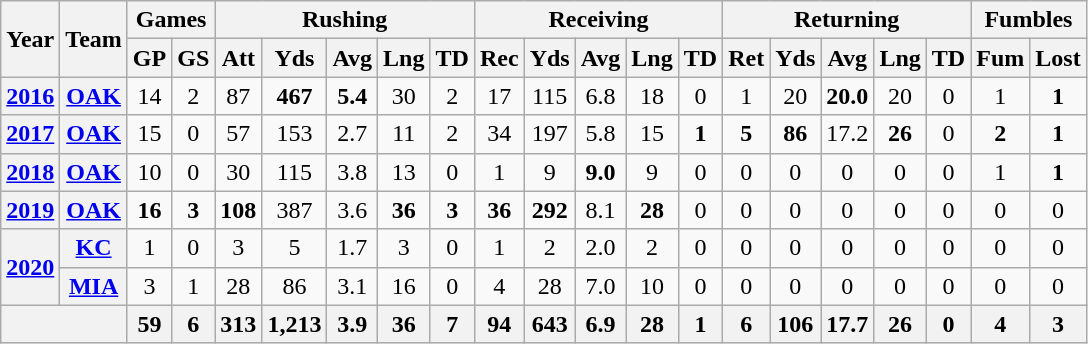<table class="wikitable" style="text-align: center;">
<tr>
<th rowspan="2">Year</th>
<th rowspan="2">Team</th>
<th colspan="2">Games</th>
<th colspan="5">Rushing</th>
<th colspan="5">Receiving</th>
<th colspan="5">Returning</th>
<th colspan="2">Fumbles</th>
</tr>
<tr>
<th>GP</th>
<th>GS</th>
<th>Att</th>
<th>Yds</th>
<th>Avg</th>
<th>Lng</th>
<th>TD</th>
<th>Rec</th>
<th>Yds</th>
<th>Avg</th>
<th>Lng</th>
<th>TD</th>
<th>Ret</th>
<th>Yds</th>
<th>Avg</th>
<th>Lng</th>
<th>TD</th>
<th>Fum</th>
<th>Lost</th>
</tr>
<tr>
<th><a href='#'>2016</a></th>
<th><a href='#'>OAK</a></th>
<td>14</td>
<td>2</td>
<td>87</td>
<td><strong>467</strong></td>
<td><strong>5.4</strong></td>
<td>30</td>
<td>2</td>
<td>17</td>
<td>115</td>
<td>6.8</td>
<td>18</td>
<td>0</td>
<td>1</td>
<td>20</td>
<td><strong>20.0</strong></td>
<td>20</td>
<td>0</td>
<td>1</td>
<td><strong>1</strong></td>
</tr>
<tr>
<th><a href='#'>2017</a></th>
<th><a href='#'>OAK</a></th>
<td>15</td>
<td>0</td>
<td>57</td>
<td>153</td>
<td>2.7</td>
<td>11</td>
<td>2</td>
<td>34</td>
<td>197</td>
<td>5.8</td>
<td>15</td>
<td><strong>1</strong></td>
<td><strong>5</strong></td>
<td><strong>86</strong></td>
<td>17.2</td>
<td><strong>26</strong></td>
<td>0</td>
<td><strong>2</strong></td>
<td><strong>1</strong></td>
</tr>
<tr>
<th><a href='#'>2018</a></th>
<th><a href='#'>OAK</a></th>
<td>10</td>
<td>0</td>
<td>30</td>
<td>115</td>
<td>3.8</td>
<td>13</td>
<td>0</td>
<td>1</td>
<td>9</td>
<td><strong>9.0</strong></td>
<td>9</td>
<td>0</td>
<td>0</td>
<td>0</td>
<td>0</td>
<td>0</td>
<td>0</td>
<td>1</td>
<td><strong>1 </strong></td>
</tr>
<tr>
<th><a href='#'>2019</a></th>
<th><a href='#'>OAK</a></th>
<td><strong>16</strong></td>
<td><strong>3</strong></td>
<td><strong>108</strong></td>
<td>387</td>
<td>3.6</td>
<td><strong>36</strong></td>
<td><strong>3</strong></td>
<td><strong>36</strong></td>
<td><strong>292</strong></td>
<td>8.1</td>
<td><strong>28</strong></td>
<td>0</td>
<td>0</td>
<td>0</td>
<td>0</td>
<td>0</td>
<td>0</td>
<td>0</td>
<td>0</td>
</tr>
<tr>
<th rowspan="2"><a href='#'>2020</a></th>
<th><a href='#'>KC</a></th>
<td>1</td>
<td>0</td>
<td>3</td>
<td>5</td>
<td>1.7</td>
<td>3</td>
<td>0</td>
<td>1</td>
<td>2</td>
<td>2.0</td>
<td>2</td>
<td>0</td>
<td>0</td>
<td>0</td>
<td>0</td>
<td>0</td>
<td>0</td>
<td>0</td>
<td>0</td>
</tr>
<tr>
<th><a href='#'>MIA</a></th>
<td>3</td>
<td>1</td>
<td>28</td>
<td>86</td>
<td>3.1</td>
<td>16</td>
<td>0</td>
<td>4</td>
<td>28</td>
<td>7.0</td>
<td>10</td>
<td>0</td>
<td>0</td>
<td>0</td>
<td>0</td>
<td>0</td>
<td>0</td>
<td>0</td>
<td>0</td>
</tr>
<tr>
<th colspan="2"></th>
<th>59</th>
<th>6</th>
<th>313</th>
<th>1,213</th>
<th>3.9</th>
<th>36</th>
<th>7</th>
<th>94</th>
<th>643</th>
<th>6.9</th>
<th>28</th>
<th>1</th>
<th>6</th>
<th>106</th>
<th>17.7</th>
<th>26</th>
<th>0</th>
<th>4</th>
<th>3</th>
</tr>
</table>
